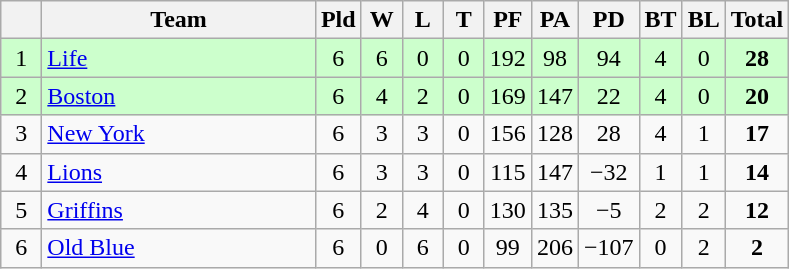<table class="wikitable" style="text-align:center;">
<tr>
<th style="width:20px;" abbr="Position"></th>
<th width=175>Team</th>
<th style="width:20px;" abbr="Played">Pld</th>
<th style="width:20px;" abbr="Won">W</th>
<th style="width:20px;" abbr="Drawn">L</th>
<th style="width:20px;" abbr="Lost">T</th>
<th style="width:20px;" abbr="Points for">PF</th>
<th style="width:20px;" abbr="Points against">PA</th>
<th style="width:20px;" abbr="Points difference">PD</th>
<th style="width:20px;" abbr="Points against">BT</th>
<th style="width:20px;" abbr="Points difference">BL</th>
<th style="width:20px;" abbr="Total Points">Total</th>
</tr>
<tr style="background:#cfc;">
<td>1</td>
<td style="text-align:left;"> <a href='#'>Life</a></td>
<td>6</td>
<td>6</td>
<td>0</td>
<td>0</td>
<td>192</td>
<td>98</td>
<td>94</td>
<td>4</td>
<td>0</td>
<td><strong>28</strong></td>
</tr>
<tr style="background:#cfc;">
<td>2</td>
<td style="text-align:left;"> <a href='#'>Boston</a></td>
<td>6</td>
<td>4</td>
<td>2</td>
<td>0</td>
<td>169</td>
<td>147</td>
<td>22</td>
<td>4</td>
<td>0</td>
<td><strong>20</strong></td>
</tr>
<tr>
<td>3</td>
<td style="text-align:left;"> <a href='#'>New York</a></td>
<td>6</td>
<td>3</td>
<td>3</td>
<td>0</td>
<td>156</td>
<td>128</td>
<td>28</td>
<td>4</td>
<td>1</td>
<td><strong>17</strong></td>
</tr>
<tr>
<td>4</td>
<td style="text-align:left;"> <a href='#'>Lions</a></td>
<td>6</td>
<td>3</td>
<td>3</td>
<td>0</td>
<td>115</td>
<td>147</td>
<td>−32</td>
<td>1</td>
<td>1</td>
<td><strong>14</strong></td>
</tr>
<tr>
<td>5</td>
<td style="text-align:left;"> <a href='#'>Griffins</a></td>
<td>6</td>
<td>2</td>
<td>4</td>
<td>0</td>
<td>130</td>
<td>135</td>
<td>−5</td>
<td>2</td>
<td>2</td>
<td><strong>12</strong></td>
</tr>
<tr>
<td>6</td>
<td style="text-align:left;"> <a href='#'>Old Blue</a></td>
<td>6</td>
<td>0</td>
<td>6</td>
<td>0</td>
<td>99</td>
<td>206</td>
<td>−107</td>
<td>0</td>
<td>2</td>
<td><strong>2</strong></td>
</tr>
</table>
